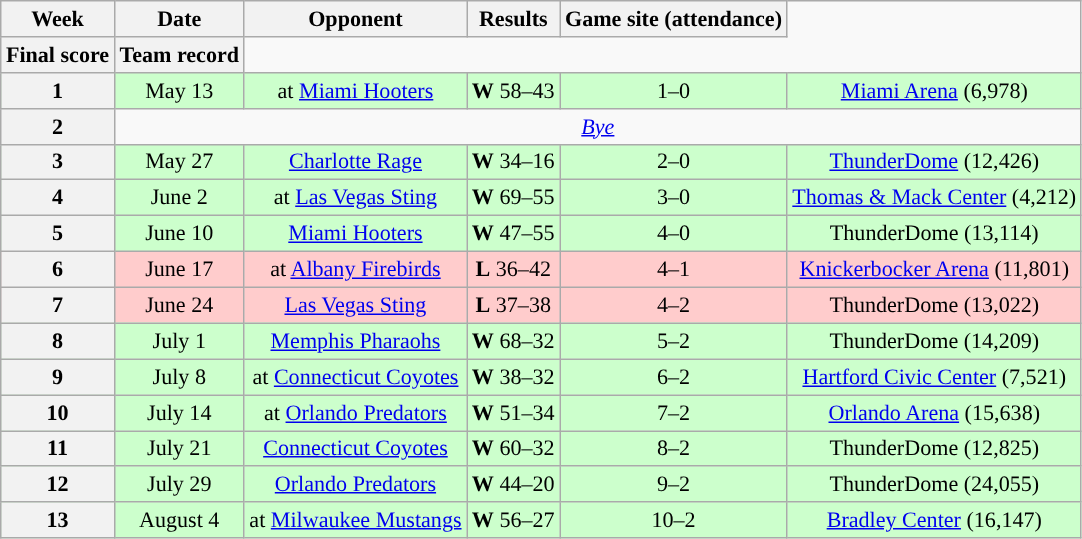<table class="wikitable" style="font-size: 92%;" "align=center">
<tr>
<th>Week</th>
<th>Date</th>
<th>Opponent</th>
<th>Results</th>
<th>Game site (attendance)</th>
</tr>
<tr>
<th>Final score</th>
<th>Team record</th>
</tr>
<tr style="background:#cfc">
<th>1</th>
<td style="text-align:center;">May 13</td>
<td style="text-align:center;">at <a href='#'>Miami Hooters</a></td>
<td style="text-align:center;"><strong>W</strong> 58–43</td>
<td style="text-align:center;">1–0</td>
<td style="text-align:center;"><a href='#'>Miami Arena</a> (6,978)</td>
</tr>
<tr style=>
<th>2</th>
<td colspan="8" style="text-align:center;"><em><a href='#'>Bye</a></em></td>
</tr>
<tr style="background:#cfc">
<th>3</th>
<td style="text-align:center;">May 27</td>
<td style="text-align:center;"><a href='#'>Charlotte Rage</a></td>
<td style="text-align:center;"><strong>W</strong> 34–16</td>
<td style="text-align:center;">2–0</td>
<td style="text-align:center;"><a href='#'>ThunderDome</a> (12,426)</td>
</tr>
<tr style="background:#cfc">
<th>4</th>
<td style="text-align:center;">June 2</td>
<td style="text-align:center;">at <a href='#'>Las Vegas Sting</a></td>
<td style="text-align:center;"><strong>W</strong> 69–55</td>
<td style="text-align:center;">3–0</td>
<td style="text-align:center;"><a href='#'>Thomas & Mack Center</a> (4,212)</td>
</tr>
<tr style="background:#cfc">
<th>5</th>
<td style="text-align:center;">June 10</td>
<td style="text-align:center;"><a href='#'>Miami Hooters</a></td>
<td style="text-align:center;"><strong>W</strong> 47–55</td>
<td style="text-align:center;">4–0</td>
<td style="text-align:center;">ThunderDome (13,114)</td>
</tr>
<tr style="background:#fcc">
<th>6</th>
<td style="text-align:center;">June 17</td>
<td style="text-align:center;">at <a href='#'>Albany Firebirds</a></td>
<td style="text-align:center;"><strong>L</strong> 36–42</td>
<td style="text-align:center;">4–1</td>
<td style="text-align:center;"><a href='#'>Knickerbocker Arena</a> (11,801)</td>
</tr>
<tr style="background:#fcc">
<th>7</th>
<td style="text-align:center;">June 24</td>
<td style="text-align:center;"><a href='#'>Las Vegas Sting</a></td>
<td style="text-align:center;"><strong>L</strong> 37–38</td>
<td style="text-align:center;">4–2</td>
<td style="text-align:center;">ThunderDome (13,022)</td>
</tr>
<tr style="background:#cfc">
<th>8</th>
<td style="text-align:center;">July 1</td>
<td style="text-align:center;"><a href='#'>Memphis Pharaohs</a></td>
<td style="text-align:center;"><strong>W</strong> 68–32</td>
<td style="text-align:center;">5–2</td>
<td style="text-align:center;">ThunderDome (14,209)</td>
</tr>
<tr style="background:#cfc">
<th>9</th>
<td style="text-align:center;">July 8</td>
<td style="text-align:center;">at <a href='#'>Connecticut Coyotes</a></td>
<td style="text-align:center;"><strong>W</strong> 38–32</td>
<td style="text-align:center;">6–2</td>
<td style="text-align:center;"><a href='#'>Hartford Civic Center</a> (7,521)</td>
</tr>
<tr style="background:#cfc">
<th>10</th>
<td style="text-align:center;">July 14</td>
<td style="text-align:center;">at <a href='#'>Orlando Predators</a></td>
<td style="text-align:center;"><strong>W</strong> 51–34</td>
<td style="text-align:center;">7–2</td>
<td style="text-align:center;"><a href='#'>Orlando Arena</a> (15,638)</td>
</tr>
<tr style="background:#cfc">
<th>11</th>
<td style="text-align:center;">July 21</td>
<td style="text-align:center;"><a href='#'>Connecticut Coyotes</a></td>
<td style="text-align:center;"><strong>W</strong> 60–32</td>
<td style="text-align:center;">8–2</td>
<td style="text-align:center;">ThunderDome (12,825)</td>
</tr>
<tr style="background:#cfc">
<th>12</th>
<td style="text-align:center;">July 29</td>
<td style="text-align:center;"><a href='#'>Orlando Predators</a></td>
<td style="text-align:center;"><strong>W</strong> 44–20</td>
<td style="text-align:center;">9–2</td>
<td style="text-align:center;">ThunderDome (24,055)</td>
</tr>
<tr style="background:#cfc">
<th>13</th>
<td style="text-align:center;">August 4</td>
<td style="text-align:center;">at <a href='#'>Milwaukee Mustangs</a></td>
<td style="text-align:center;"><strong>W</strong> 56–27</td>
<td style="text-align:center;">10–2</td>
<td style="text-align:center;"><a href='#'>Bradley Center</a> (16,147)</td>
</tr>
</table>
